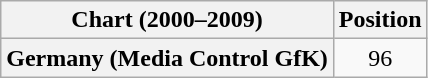<table class="wikitable plainrowheaders" style="text-align:center">
<tr>
<th scope="col">Chart (2000–2009)</th>
<th scope="col">Position</th>
</tr>
<tr>
<th scope="row">Germany (Media Control GfK)</th>
<td>96</td>
</tr>
</table>
